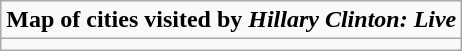<table class="wikitable plainrowheaders" style="text-align:center;">
<tr>
<td colspan=5><strong>Map of cities visited by <em>Hillary Clinton: Live<strong><em></td>
</tr>
<tr>
<td colspan=4></td>
</tr>
</table>
